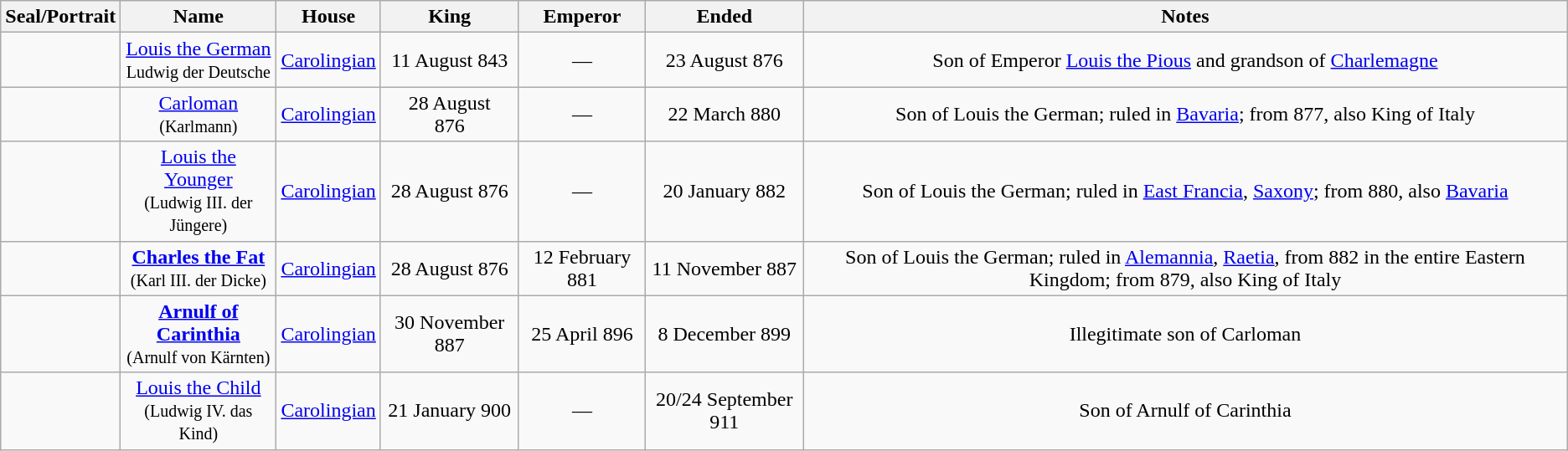<table class="wikitable" style="text-align:center;">
<tr>
<th>Seal/Portrait</th>
<th>Name</th>
<th>House</th>
<th>King</th>
<th>Emperor</th>
<th>Ended</th>
<th>Notes</th>
</tr>
<tr>
<td></td>
<td><a href='#'>Louis the German</a><br><small>Ludwig der Deutsche</small></td>
<td><a href='#'>Carolingian</a></td>
<td>11 August 843</td>
<td>—</td>
<td>23 August 876</td>
<td>Son of Emperor <a href='#'>Louis the Pious</a> and grandson of <a href='#'>Charlemagne</a></td>
</tr>
<tr>
<td></td>
<td><a href='#'>Carloman</a><br><small>(Karlmann)</small></td>
<td><a href='#'>Carolingian</a></td>
<td>28 August<br>876</td>
<td>—</td>
<td>22 March 880</td>
<td>Son of Louis the German; ruled in <a href='#'>Bavaria</a>; from 877, also King of Italy</td>
</tr>
<tr>
<td></td>
<td><a href='#'>Louis the Younger</a><br><small>(Ludwig III. der Jüngere)</small></td>
<td><a href='#'>Carolingian</a></td>
<td>28 August 876</td>
<td>—</td>
<td>20 January 882</td>
<td>Son of Louis the German; ruled in <a href='#'>East Francia</a>, <a href='#'>Saxony</a>; from 880, also <a href='#'>Bavaria</a></td>
</tr>
<tr>
<td></td>
<td><strong><a href='#'>Charles the Fat</a></strong><br><small>(Karl III. der Dicke)</small></td>
<td><a href='#'>Carolingian</a></td>
<td>28 August 876</td>
<td>12 February 881</td>
<td>11 November 887</td>
<td>Son of Louis the German; ruled in <a href='#'>Alemannia</a>, <a href='#'>Raetia</a>, from 882 in the entire Eastern Kingdom; from 879, also King of Italy</td>
</tr>
<tr>
<td></td>
<td><strong><a href='#'>Arnulf of Carinthia</a></strong><br><small>(Arnulf von Kärnten)</small></td>
<td><a href='#'>Carolingian</a></td>
<td>30 November 887</td>
<td>25 April 896</td>
<td>8 December 899</td>
<td>Illegitimate son of Carloman</td>
</tr>
<tr>
<td></td>
<td><a href='#'>Louis the Child</a><br><small>(Ludwig IV. das Kind)</small></td>
<td><a href='#'>Carolingian</a></td>
<td>21 January 900</td>
<td>—</td>
<td>20/24 September 911</td>
<td>Son of Arnulf of Carinthia</td>
</tr>
</table>
